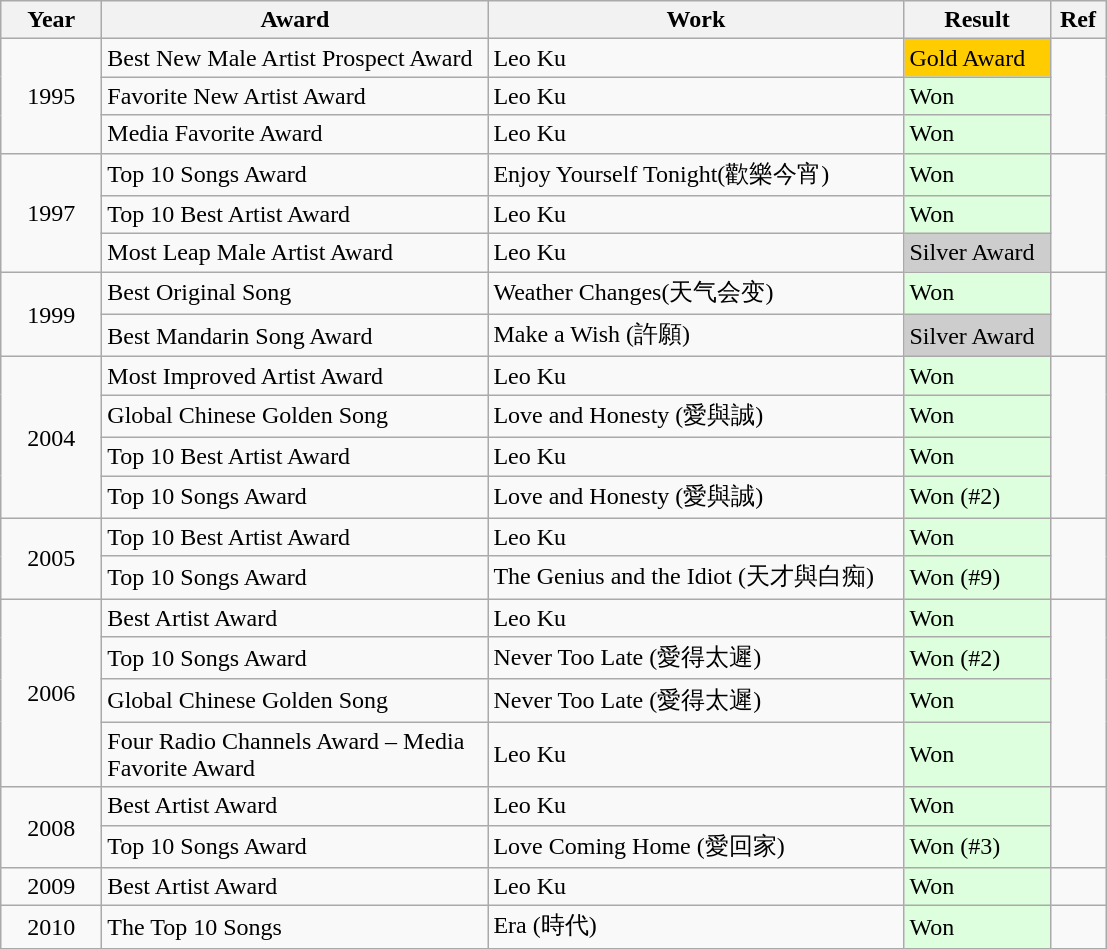<table class="wikitable">
<tr>
<th width=60>Year</th>
<th width="250">Award</th>
<th width="270">Work</th>
<th width="90">Result</th>
<th width="30">Ref</th>
</tr>
<tr>
<td rowspan = "3" align="center">1995</td>
<td>Best New Male Artist Prospect Award</td>
<td>Leo Ku</td>
<td style="background: #FFCC00"><div>Gold Award</div></td>
<td rowspan = "3" align="center"></td>
</tr>
<tr>
<td>Favorite New Artist Award</td>
<td>Leo Ku</td>
<td style="background: #ddffdd"><div>Won</div></td>
</tr>
<tr>
<td>Media Favorite Award</td>
<td>Leo Ku</td>
<td style="background: #ddffdd"><div>Won</div></td>
</tr>
<tr>
<td rowspan = "3" align="center">1997</td>
<td>Top 10 Songs Award</td>
<td>Enjoy Yourself Tonight(歡樂今宵)</td>
<td style="background: #ddffdd"><div>Won</div></td>
<td rowspan = "3" align="center"></td>
</tr>
<tr>
<td>Top 10 Best Artist Award</td>
<td>Leo Ku</td>
<td style="background: #ddffdd"><div>Won</div></td>
</tr>
<tr>
<td>Most Leap Male Artist Award</td>
<td>Leo Ku</td>
<td style="background:  #cdcdcd"><div>Silver Award</div></td>
</tr>
<tr>
<td rowspan = "2" align="center">1999</td>
<td>Best Original Song</td>
<td>Weather Changes(天气会变)</td>
<td style="background: #ddffdd"><div>Won</div></td>
<td rowspan = "2" align="center"></td>
</tr>
<tr>
<td>Best Mandarin Song Award</td>
<td>Make a Wish (許願)</td>
<td style="background:  #cdcdcd"><div>Silver Award</div></td>
</tr>
<tr>
<td rowspan = "4" align="center">2004</td>
<td>Most Improved Artist Award</td>
<td>Leo Ku</td>
<td style="background: #ddffdd"><div>Won</div></td>
<td rowspan = "4" align="center"></td>
</tr>
<tr>
<td>Global Chinese Golden Song</td>
<td>Love and Honesty (愛與誠)</td>
<td style="background:  #ddffdd"><div>Won</div></td>
</tr>
<tr>
<td>Top 10 Best Artist Award</td>
<td>Leo Ku</td>
<td style="background:  #ddffdd"><div>Won</div></td>
</tr>
<tr>
<td>Top 10 Songs Award</td>
<td>Love and Honesty (愛與誠)</td>
<td style="background:  #ddffdd"><div>Won (#2)</div></td>
</tr>
<tr>
<td rowspan = "2" align="center">2005</td>
<td>Top 10 Best Artist Award</td>
<td>Leo Ku</td>
<td style="background:  #ddffdd"><div>Won</div></td>
<td rowspan = "2" align="center"></td>
</tr>
<tr>
<td>Top 10 Songs Award</td>
<td>The Genius and the Idiot (天才與白痴)</td>
<td style="background:  #ddffdd"><div>Won (#9)</div></td>
</tr>
<tr>
<td rowspan = "4" align="center">2006</td>
<td>Best Artist Award</td>
<td>Leo Ku</td>
<td style="background:  #ddffdd"><div>Won</div></td>
<td rowspan = "4" align="center"></td>
</tr>
<tr>
<td>Top 10 Songs Award</td>
<td>Never Too Late (愛得太遲)</td>
<td style="background:  #ddffdd"><div>Won (#2)</div></td>
</tr>
<tr>
<td>Global Chinese Golden Song</td>
<td>Never Too Late (愛得太遲)</td>
<td style="background:  #ddffdd"><div>Won</div></td>
</tr>
<tr>
<td>Four Radio Channels Award – Media Favorite Award</td>
<td>Leo Ku</td>
<td style="background:  #ddffdd"><div>Won</div></td>
</tr>
<tr>
<td rowspan = "2" align="center">2008</td>
<td>Best Artist Award</td>
<td>Leo Ku</td>
<td style="background:  #ddffdd"><div>Won</div></td>
<td rowspan = "2" align="center"></td>
</tr>
<tr>
<td>Top 10 Songs Award</td>
<td>Love Coming Home (愛回家)</td>
<td style="background:  #ddffdd"><div>Won (#3)</div></td>
</tr>
<tr>
<td align="center">2009</td>
<td>Best Artist Award</td>
<td>Leo Ku</td>
<td style="background:  #ddffdd"><div>Won</div></td>
<td align="center"></td>
</tr>
<tr>
<td align="center">2010</td>
<td>The Top 10 Songs</td>
<td>Era (時代)</td>
<td style="background: #ddffdd"><div>Won</div></td>
<td align="center"></td>
</tr>
</table>
